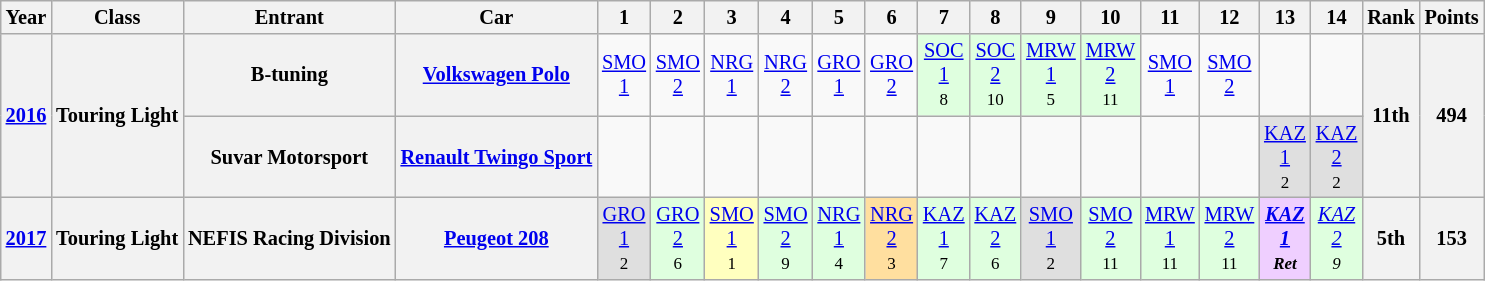<table class="wikitable" style="text-align:center; font-size:85%">
<tr valign="top">
<th>Year</th>
<th>Class</th>
<th>Entrant</th>
<th>Car</th>
<th>1</th>
<th>2</th>
<th>3</th>
<th>4</th>
<th>5</th>
<th>6</th>
<th>7</th>
<th>8</th>
<th>9</th>
<th>10</th>
<th>11</th>
<th>12</th>
<th>13</th>
<th>14</th>
<th>Rank</th>
<th>Points</th>
</tr>
<tr>
<th rowspan=2><a href='#'>2016</a></th>
<th rowspan=2>Touring Light</th>
<th>B-tuning</th>
<th><a href='#'>Volkswagen Polo</a></th>
<td><a href='#'>SMO<br>1</a><br></td>
<td><a href='#'>SMO<br>2</a><br></td>
<td><a href='#'>NRG<br>1</a><br></td>
<td><a href='#'>NRG<br>2</a><br></td>
<td><a href='#'>GRO<br>1</a><br></td>
<td><a href='#'>GRO<br>2</a><br></td>
<td style="background:#dfffdf;"><a href='#'>SOC<br>1</a><br><small>8</small></td>
<td style="background:#dfffdf;"><a href='#'>SOC<br>2</a><br><small>10</small></td>
<td style="background:#dfffdf;"><a href='#'>MRW<br>1</a><br><small>5</small></td>
<td style="background:#dfffdf;"><a href='#'>MRW<br>2</a><br><small>11</small></td>
<td><a href='#'>SMO<br>1</a><br></td>
<td><a href='#'>SMO<br>2</a><br></td>
<td></td>
<td></td>
<th rowspan=2>11th</th>
<th rowspan=2>494</th>
</tr>
<tr>
<th>Suvar Motorsport</th>
<th><a href='#'>Renault Twingo Sport</a></th>
<td></td>
<td></td>
<td></td>
<td></td>
<td></td>
<td></td>
<td></td>
<td></td>
<td></td>
<td></td>
<td></td>
<td></td>
<td style="background:#dfdfdf;"><a href='#'>KAZ<br>1</a><br><small>2</small></td>
<td style="background:#dfdfdf;"><a href='#'>KAZ<br>2</a><br><small>2</small></td>
</tr>
<tr>
<th><a href='#'>2017</a></th>
<th>Touring Light</th>
<th>NEFIS Racing Division</th>
<th><a href='#'>Peugeot 208</a></th>
<td style="background:#dfdfdf;"><a href='#'>GRO<br>1</a><br><small>2</small></td>
<td style="background:#dfffdf;"><a href='#'>GRO<br>2</a><br><small>6</small></td>
<td style="background:#FFFFBF;"><a href='#'>SMO<br>1</a><br><small>1</small></td>
<td style="background:#dfffdf;"><a href='#'>SMO<br>2</a><br><small>9</small></td>
<td style="background:#dfffdf;"><a href='#'>NRG<br>1</a><br><small>4</small></td>
<td style="background:#ffdf9f;"><a href='#'>NRG<br>2</a><br><small>3</small></td>
<td style="background:#dfffdf;"><a href='#'>KAZ<br>1</a><br><small>7</small></td>
<td style="background:#dfffdf;"><a href='#'>KAZ<br>2</a><br><small>6</small></td>
<td style="background:#dfdfdf;"><a href='#'>SMO<br>1</a><br><small>2</small></td>
<td style="background:#dfffdf;"><a href='#'>SMO<br>2</a><br><small>11</small></td>
<td style="background:#dfffdf;"><a href='#'>MRW<br>1</a><br><small>11</small></td>
<td style="background:#dfffdf;"><a href='#'>MRW<br>2</a><br><small>11</small></td>
<td style="background:#efcfff;"><strong><em><a href='#'>KAZ<br>1</a><br><small>Ret</small></em></strong></td>
<td style="background:#dfffdf;"><em><a href='#'>KAZ<br>2</a><br><small>9</small></em></td>
<th>5th</th>
<th>153</th>
</tr>
</table>
